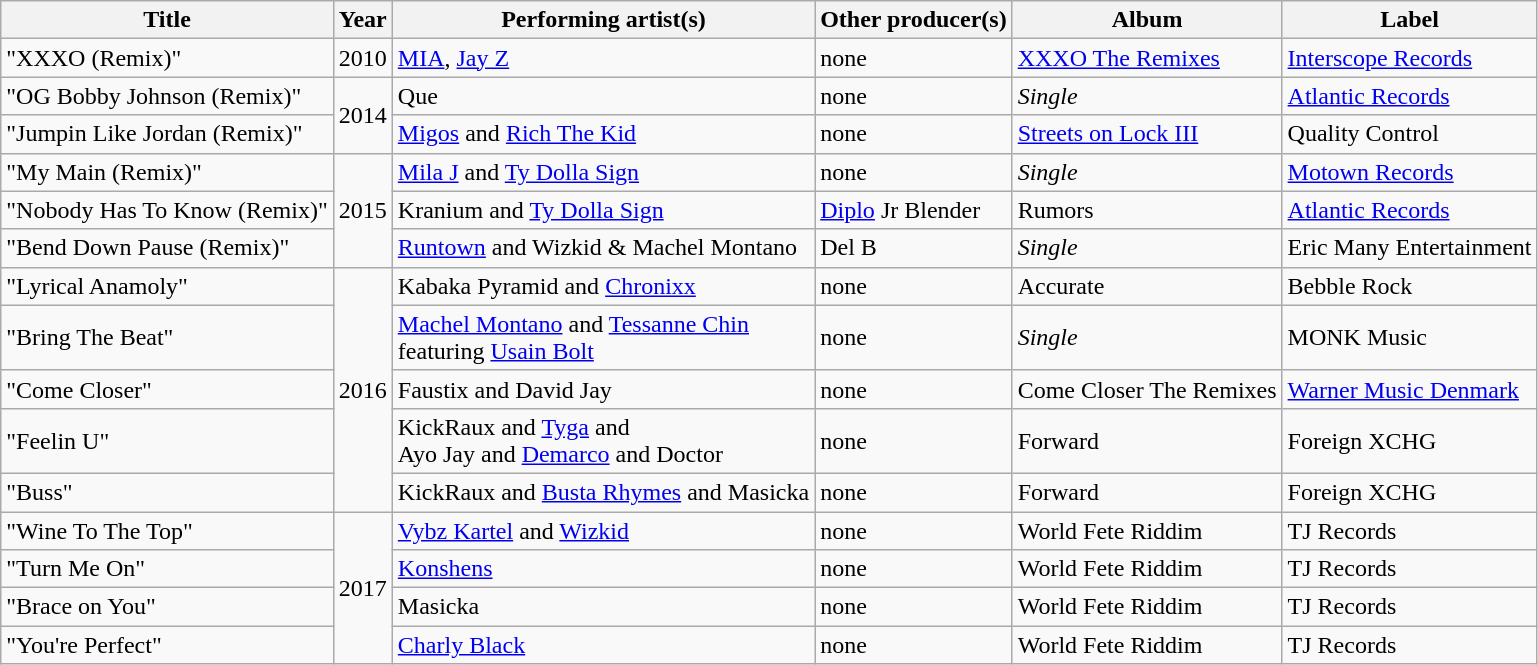<table class="wikitable">
<tr>
<th>Title</th>
<th>Year</th>
<th>Performing artist(s)</th>
<th>Other producer(s)</th>
<th>Album</th>
<th>Label</th>
</tr>
<tr>
<td>"XXXO (Remix)"</td>
<td>2010</td>
<td><a href='#'>MIA</a>, <a href='#'>Jay Z</a></td>
<td>none</td>
<td><a href='#'>XXXO The Remixes</a></td>
<td><a href='#'>Interscope Records</a></td>
</tr>
<tr>
<td>"OG Bobby Johnson (Remix)"</td>
<td rowspan="2">2014</td>
<td>Que</td>
<td>none</td>
<td><em>Single</em></td>
<td><a href='#'>Atlantic Records</a></td>
</tr>
<tr>
<td>"Jumpin Like Jordan (Remix)"</td>
<td><a href='#'>Migos</a> and <a href='#'>Rich The Kid</a></td>
<td>none</td>
<td><a href='#'>Streets on Lock III</a></td>
<td>Quality Control</td>
</tr>
<tr>
<td>"My Main (Remix)"</td>
<td rowspan="3">2015</td>
<td><a href='#'>Mila J</a> and <a href='#'>Ty Dolla Sign</a></td>
<td>none</td>
<td><em>Single</em></td>
<td><a href='#'>Motown Records</a></td>
</tr>
<tr>
<td>"Nobody Has To Know (Remix)"</td>
<td>Kranium and <a href='#'>Ty Dolla Sign</a></td>
<td><a href='#'>Diplo</a> Jr Blender</td>
<td>Rumors</td>
<td><a href='#'>Atlantic Records</a></td>
</tr>
<tr>
<td>"Bend Down Pause (Remix)"</td>
<td><a href='#'>Runtown</a> and Wizkid & Machel Montano</td>
<td>Del B</td>
<td><em>Single</em></td>
<td>Eric Many Entertainment</td>
</tr>
<tr>
<td>"Lyrical Anamoly"</td>
<td rowspan="5">2016</td>
<td>Kabaka Pyramid and <a href='#'>Chronixx</a></td>
<td>none</td>
<td>Accurate</td>
<td>Bebble Rock</td>
</tr>
<tr>
<td>"Bring The Beat"</td>
<td><a href='#'>Machel Montano</a> and <a href='#'>Tessanne Chin</a><br>featuring <a href='#'>Usain Bolt</a></td>
<td>none</td>
<td><em>Single</em></td>
<td>MONK Music</td>
</tr>
<tr>
<td>"Come Closer"</td>
<td>Faustix and David Jay</td>
<td>none</td>
<td>Come Closer The Remixes</td>
<td><a href='#'>Warner Music Denmark</a></td>
</tr>
<tr>
<td>"Feelin U"</td>
<td>KickRaux and <a href='#'>Tyga</a> and<br>Ayo Jay and <a href='#'>Demarco</a> and Doctor</td>
<td>none</td>
<td>Forward</td>
<td>Foreign XCHG</td>
</tr>
<tr>
<td>"Buss"</td>
<td>KickRaux and <a href='#'>Busta Rhymes</a> and Masicka</td>
<td>none</td>
<td>Forward</td>
<td>Foreign XCHG</td>
</tr>
<tr>
<td>"Wine To The Top"</td>
<td rowspan="4">2017</td>
<td><a href='#'>Vybz Kartel</a> and <a href='#'>Wizkid</a></td>
<td>none</td>
<td>World Fete Riddim</td>
<td>TJ Records</td>
</tr>
<tr>
<td>"Turn Me On"</td>
<td><a href='#'>Konshens</a></td>
<td>none</td>
<td>World Fete Riddim</td>
<td>TJ Records</td>
</tr>
<tr>
<td>"Brace on You"</td>
<td>Masicka</td>
<td>none</td>
<td>World Fete Riddim</td>
<td>TJ Records</td>
</tr>
<tr>
<td>"You're Perfect"</td>
<td><a href='#'>Charly Black</a></td>
<td>none</td>
<td>World Fete Riddim</td>
<td>TJ Records</td>
</tr>
</table>
